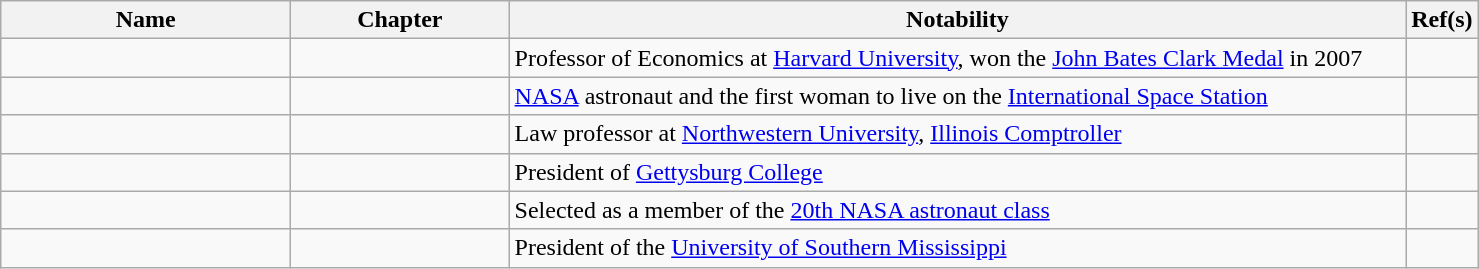<table class="wikitable sortable" style="width:78%;">
<tr valign="top">
<th style="width:20%;">Name</th>
<th style="width:15%;">Chapter</th>
<th style="width:62%;" class="unsortable">Notability</th>
<th style="width:3%;" class="unsortable">Ref(s)</th>
</tr>
<tr valign="top">
<td></td>
<td></td>
<td>Professor of Economics at <a href='#'>Harvard University</a>, won the <a href='#'>John Bates Clark Medal</a> in 2007</td>
<td></td>
</tr>
<tr>
<td></td>
<td></td>
<td><a href='#'>NASA</a> astronaut and the first woman to live on the <a href='#'>International Space Station</a></td>
<td></td>
</tr>
<tr>
<td></td>
<td></td>
<td>Law professor at <a href='#'>Northwestern University</a>, <a href='#'>Illinois Comptroller</a></td>
<td></td>
</tr>
<tr>
<td></td>
<td></td>
<td>President of <a href='#'>Gettysburg College</a></td>
<td></td>
</tr>
<tr>
<td></td>
<td></td>
<td>Selected as a member of the <a href='#'>20th NASA astronaut class</a></td>
<td></td>
</tr>
<tr>
<td></td>
<td></td>
<td>President of the <a href='#'>University of Southern Mississippi</a></td>
<td></td>
</tr>
</table>
